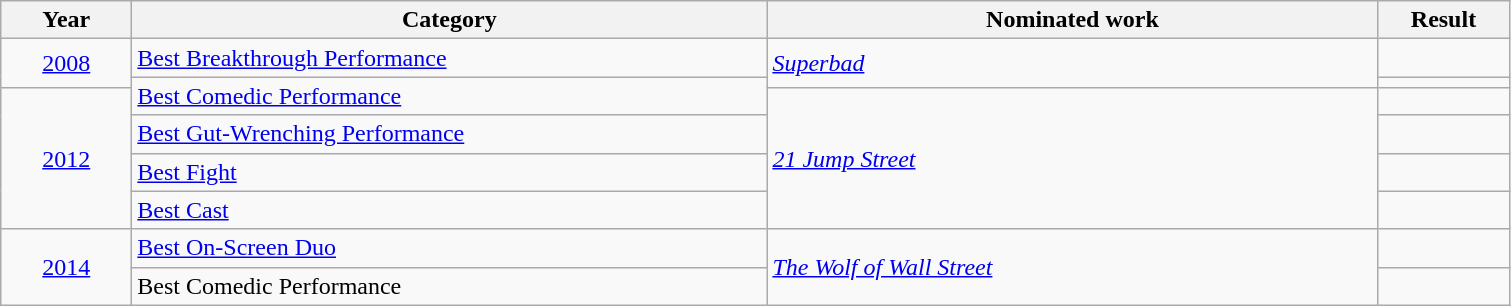<table class=wikitable>
<tr>
<th scope="col" style="width:5em;">Year</th>
<th scope="col" style="width:26em;">Category</th>
<th scope="col" style="width:25em;">Nominated work</th>
<th scope="col" style="width:5em;">Result</th>
</tr>
<tr>
<td style="text-align:center;", rowspan="2"><a href='#'>2008</a></td>
<td><a href='#'>Best Breakthrough Performance</a></td>
<td rowspan="2"><em><a href='#'>Superbad</a></em></td>
<td></td>
</tr>
<tr>
<td rowspan="2"><a href='#'>Best Comedic Performance</a></td>
<td></td>
</tr>
<tr>
<td style="text-align:center;", rowspan="4"><a href='#'>2012</a></td>
<td rowspan="4"><em><a href='#'>21 Jump Street</a></em></td>
<td></td>
</tr>
<tr>
<td><a href='#'>Best Gut-Wrenching Performance</a></td>
<td></td>
</tr>
<tr>
<td><a href='#'>Best Fight</a></td>
<td></td>
</tr>
<tr>
<td><a href='#'>Best Cast</a></td>
<td></td>
</tr>
<tr>
<td style="text-align:center;", rowspan="2"><a href='#'>2014</a></td>
<td><a href='#'>Best On-Screen Duo</a></td>
<td rowspan="2"><em><a href='#'>The Wolf of Wall Street</a></em></td>
<td></td>
</tr>
<tr>
<td>Best Comedic Performance</td>
<td></td>
</tr>
</table>
